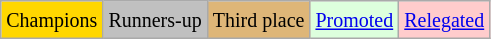<table class="wikitable">
<tr>
<td bgcolor=gold><small>Champions</small></td>
<td bgcolor=silver><small>Runners-up</small></td>
<td bgcolor=#deb678><small>Third place</small></td>
<td bgcolor="#DDFFDD"><small><a href='#'>Promoted</a></small></td>
<td bgcolor="#FFCCCC"><small><a href='#'>Relegated</a></small></td>
</tr>
</table>
